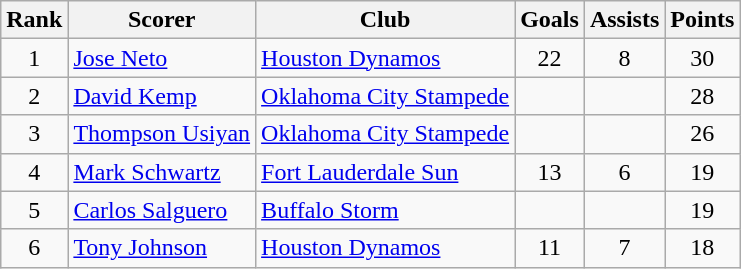<table class="wikitable">
<tr>
<th>Rank</th>
<th>Scorer</th>
<th>Club</th>
<th>Goals</th>
<th>Assists</th>
<th>Points</th>
</tr>
<tr>
<td align=center>1</td>
<td><a href='#'>Jose Neto</a></td>
<td><a href='#'>Houston Dynamos</a></td>
<td align=center>22</td>
<td align=center>8</td>
<td align=center>30</td>
</tr>
<tr>
<td align=center>2</td>
<td><a href='#'>David Kemp</a></td>
<td><a href='#'>Oklahoma City Stampede</a></td>
<td align=center></td>
<td align=center></td>
<td align=center>28</td>
</tr>
<tr>
<td align=center>3</td>
<td><a href='#'>Thompson Usiyan</a></td>
<td><a href='#'>Oklahoma City Stampede</a></td>
<td align=center></td>
<td align=center></td>
<td align=center>26</td>
</tr>
<tr>
<td align=center>4</td>
<td><a href='#'>Mark Schwartz</a></td>
<td><a href='#'>Fort Lauderdale Sun</a></td>
<td align=center>13</td>
<td align=center>6</td>
<td align=center>19</td>
</tr>
<tr>
<td align=center>5</td>
<td><a href='#'>Carlos Salguero</a></td>
<td><a href='#'>Buffalo Storm</a></td>
<td align=center></td>
<td align=center></td>
<td align=center>19</td>
</tr>
<tr>
<td align=center>6</td>
<td><a href='#'>Tony Johnson</a></td>
<td><a href='#'>Houston Dynamos</a></td>
<td align=center>11</td>
<td align=center>7</td>
<td align=center>18</td>
</tr>
</table>
